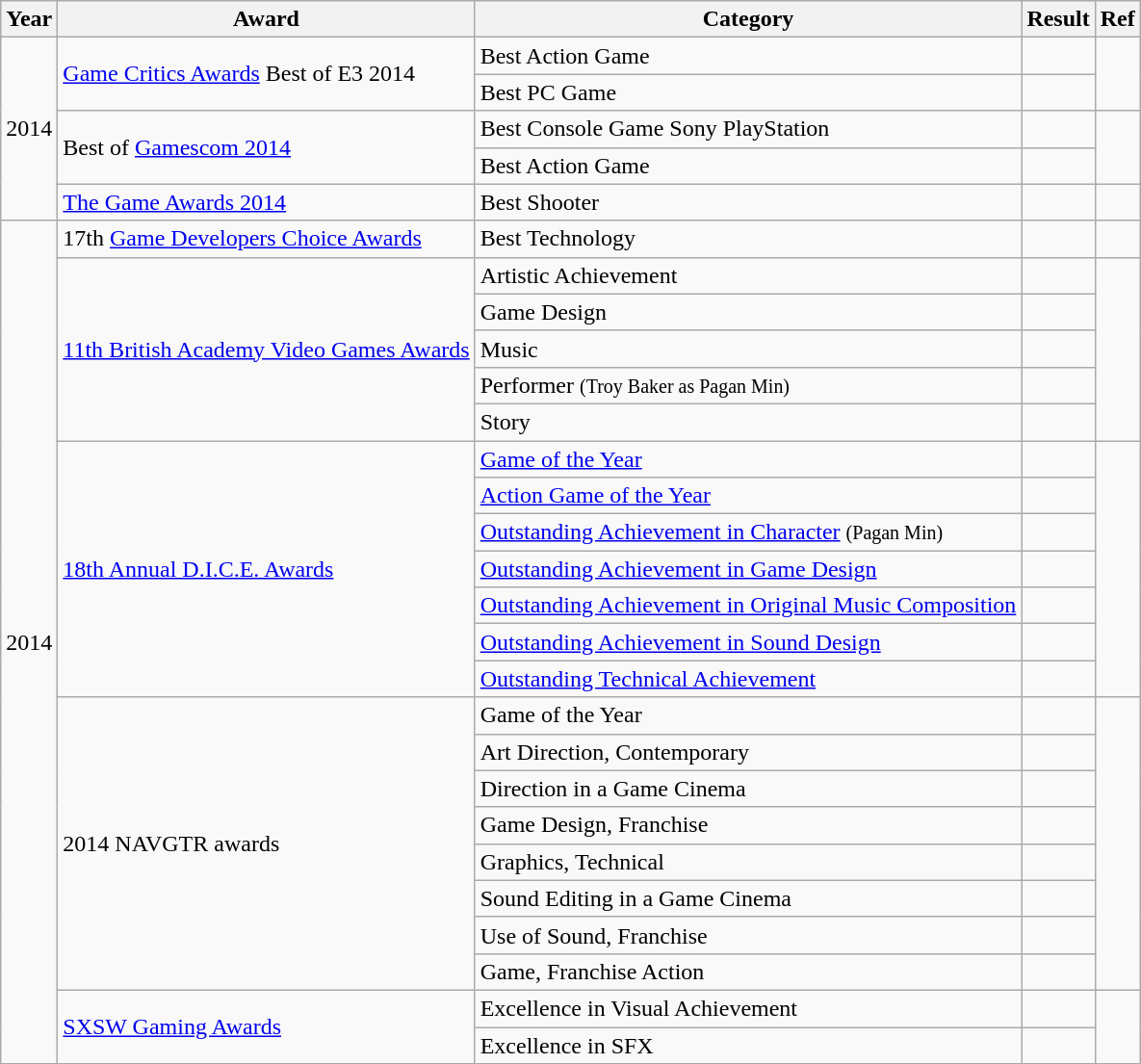<table class="wikitable sortable">
<tr>
<th>Year</th>
<th>Award</th>
<th>Category</th>
<th>Result</th>
<th>Ref</th>
</tr>
<tr>
<td rowspan="5">2014</td>
<td rowspan="2"><a href='#'>Game Critics Awards</a> Best of E3 2014</td>
<td>Best Action Game</td>
<td></td>
<td rowspan="2" style="text-align:center;"></td>
</tr>
<tr>
<td>Best PC Game</td>
<td></td>
</tr>
<tr>
<td rowspan="2">Best of <a href='#'>Gamescom 2014</a></td>
<td>Best Console Game Sony PlayStation</td>
<td></td>
<td rowspan="2" style="text-align:center;"></td>
</tr>
<tr>
<td>Best Action Game</td>
<td></td>
</tr>
<tr>
<td><a href='#'>The Game Awards 2014</a></td>
<td>Best Shooter</td>
<td></td>
<td align="center"></td>
</tr>
<tr>
<td rowspan="23">2014</td>
<td>17th <a href='#'>Game Developers Choice Awards</a></td>
<td>Best Technology</td>
<td></td>
<td align="center"></td>
</tr>
<tr>
<td rowspan="5"><a href='#'>11th British Academy Video Games Awards</a></td>
<td>Artistic Achievement</td>
<td></td>
<td rowspan="5" style="text-align:center;"></td>
</tr>
<tr>
<td>Game Design</td>
<td></td>
</tr>
<tr>
<td>Music</td>
<td></td>
</tr>
<tr>
<td>Performer <small>(Troy Baker as Pagan Min)</small></td>
<td></td>
</tr>
<tr>
<td>Story</td>
<td></td>
</tr>
<tr>
<td rowspan="7"><a href='#'>18th Annual D.I.C.E. Awards</a></td>
<td><a href='#'>Game of the Year</a></td>
<td></td>
<td rowspan="7" style="text-align:center;"><br><br></td>
</tr>
<tr>
<td><a href='#'>Action Game of the Year</a></td>
<td></td>
</tr>
<tr>
<td><a href='#'>Outstanding Achievement in Character</a> <small>(Pagan Min)</small></td>
<td></td>
</tr>
<tr>
<td><a href='#'>Outstanding Achievement in Game Design</a></td>
<td></td>
</tr>
<tr>
<td><a href='#'>Outstanding Achievement in Original Music Composition</a></td>
<td></td>
</tr>
<tr>
<td><a href='#'>Outstanding Achievement in Sound Design</a></td>
<td></td>
</tr>
<tr>
<td><a href='#'>Outstanding Technical Achievement</a></td>
<td></td>
</tr>
<tr>
<td rowspan="8">2014 NAVGTR awards</td>
<td>Game of the Year</td>
<td></td>
<td rowspan="8" style="text-align:center;"></td>
</tr>
<tr>
<td>Art Direction, Contemporary</td>
<td></td>
</tr>
<tr>
<td>Direction in a Game Cinema</td>
<td></td>
</tr>
<tr>
<td>Game Design, Franchise</td>
<td></td>
</tr>
<tr>
<td>Graphics, Technical</td>
<td></td>
</tr>
<tr>
<td>Sound Editing in a Game Cinema</td>
<td></td>
</tr>
<tr>
<td>Use of Sound, Franchise</td>
<td></td>
</tr>
<tr>
<td>Game, Franchise Action</td>
<td></td>
</tr>
<tr>
<td rowspan="2"><a href='#'>SXSW Gaming Awards</a></td>
<td>Excellence in Visual Achievement</td>
<td></td>
<td rowspan="2" style="text-align:center;"><br></td>
</tr>
<tr>
<td>Excellence in SFX</td>
<td></td>
</tr>
</table>
